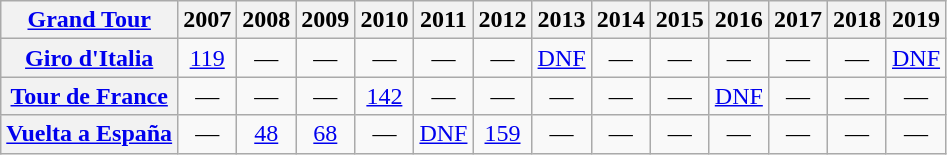<table class="wikitable plainrowheaders">
<tr>
<th scope="col"><a href='#'>Grand Tour</a></th>
<th scope="col">2007</th>
<th scope="col">2008</th>
<th scope="col">2009</th>
<th scope="col">2010</th>
<th scope="col">2011</th>
<th scope="col">2012</th>
<th scope="col">2013</th>
<th scope="col">2014</th>
<th scope="col">2015</th>
<th scope="col">2016</th>
<th scope="col">2017</th>
<th scope="col">2018</th>
<th scope="col">2019</th>
</tr>
<tr style="text-align:center;">
<th scope="row"> <a href='#'>Giro d'Italia</a></th>
<td><a href='#'>119</a></td>
<td>—</td>
<td>—</td>
<td>—</td>
<td>—</td>
<td>—</td>
<td><a href='#'>DNF</a></td>
<td>—</td>
<td>—</td>
<td>—</td>
<td>—</td>
<td>—</td>
<td><a href='#'>DNF</a></td>
</tr>
<tr style="text-align:center;">
<th scope="row"> <a href='#'>Tour de France</a></th>
<td>—</td>
<td>—</td>
<td>—</td>
<td><a href='#'>142</a></td>
<td>—</td>
<td>—</td>
<td>—</td>
<td>—</td>
<td>—</td>
<td><a href='#'>DNF</a></td>
<td>—</td>
<td>—</td>
<td>—</td>
</tr>
<tr style="text-align:center;">
<th scope="row"> <a href='#'>Vuelta a España</a></th>
<td>—</td>
<td><a href='#'>48</a></td>
<td><a href='#'>68</a></td>
<td>—</td>
<td><a href='#'>DNF</a></td>
<td><a href='#'>159</a></td>
<td>—</td>
<td>—</td>
<td>—</td>
<td>—</td>
<td>—</td>
<td>—</td>
<td>—</td>
</tr>
</table>
